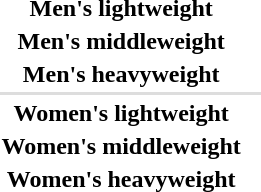<table>
<tr>
<th scope="row">Men's lightweight</th>
<td></td>
<td></td>
<td></td>
</tr>
<tr>
<th scope="row">Men's middleweight</th>
<td></td>
<td></td>
<td></td>
</tr>
<tr>
<th scope="row">Men's heavyweight</th>
<td></td>
<td></td>
<td></td>
</tr>
<tr bgcolor=#DDDDDD>
<td colspan=7></td>
</tr>
<tr>
<th scope="row">Women's lightweight</th>
<td></td>
<td></td>
<td></td>
</tr>
<tr>
<th scope="row">Women's middleweight</th>
<td></td>
<td></td>
<td></td>
</tr>
<tr>
<th scope="row">Women's heavyweight</th>
<td></td>
<td></td>
<td></td>
</tr>
</table>
